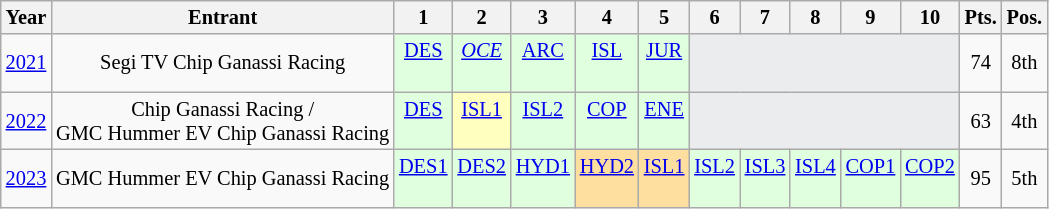<table class="wikitable" style="text-align:center; font-size:85%">
<tr>
<th>Year</th>
<th>Entrant</th>
<th>1</th>
<th>2</th>
<th>3</th>
<th>4</th>
<th>5</th>
<th>6</th>
<th>7</th>
<th>8</th>
<th>9</th>
<th>10</th>
<th>Pts.</th>
<th>Pos.</th>
</tr>
<tr>
<td><a href='#'>2021</a></td>
<td>Segi TV Chip Ganassi Racing</td>
<td bgcolor=#dfffdf><a href='#'>DES</a><br><br></td>
<td bgcolor=#dfffdf><em><a href='#'>OCE</a></em><br><br></td>
<td bgcolor=#dfffdf><a href='#'>ARC</a><br><br></td>
<td bgcolor=#dfffdf><a href='#'>ISL</a><br><br></td>
<td bgcolor=#dfffdf><a href='#'>JUR</a><br><br></td>
<td colspan=5 style="background:#EBECEE;"></td>
<td>74</td>
<td>8th</td>
</tr>
<tr>
<td><a href='#'>2022</a></td>
<td>Chip Ganassi Racing /<br>GMC Hummer EV Chip Ganassi Racing</td>
<td bgcolor=#dfffdf><a href='#'>DES</a><br><br></td>
<td bgcolor=#ffffbf><a href='#'>ISL1</a><br><br></td>
<td bgcolor=#dfffdf><a href='#'>ISL2</a><br><br></td>
<td bgcolor=#dfffdf><a href='#'>COP</a><br><br></td>
<td bgcolor=#dfffdf><a href='#'>ENE</a><br><br></td>
<td colspan=5 style="background:#EBECEE;"></td>
<td>63</td>
<td>4th</td>
</tr>
<tr>
<td><a href='#'>2023</a></td>
<td>GMC Hummer EV Chip Ganassi Racing</td>
<td bgcolor=#DFFFDF><a href='#'>DES1</a><br><br></td>
<td bgcolor=#DFFFDF><a href='#'>DES2</a><br><br></td>
<td bgcolor=#DFFFDF><a href='#'>HYD1</a><br><br></td>
<td bgcolor=#FFDF9F><a href='#'>HYD2</a><br><br></td>
<td bgcolor=#FFDF9F><a href='#'>ISL1</a><br><br></td>
<td bgcolor=#DFFFDF><a href='#'>ISL2</a><br><br></td>
<td bgcolor=#DFFFDF><a href='#'>ISL3</a><br><br></td>
<td bgcolor=#DFFFDF><a href='#'>ISL4</a><br><br></td>
<td bgcolor=#DFFFDF><a href='#'>COP1</a><br><br></td>
<td bgcolor=#DFFFDF><a href='#'>COP2</a><br><br></td>
<td>95</td>
<td>5th</td>
</tr>
</table>
